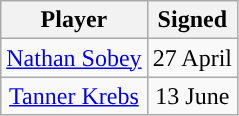<table class="wikitable sortable sortable" style="text-align: center">
<tr>
<th>Player</th>
<th>Signed</th>
</tr>
<tr>
<td><a href='#'>Nathan Sobey</a></td>
<td>27 April</td>
</tr>
<tr>
<td><a href='#'>Tanner Krebs</a></td>
<td>13 June</td>
</tr>
</table>
